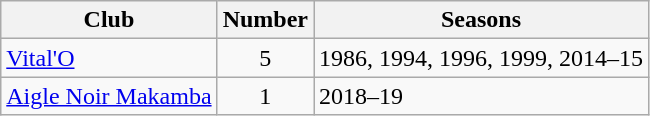<table class="wikitable sortable">
<tr>
<th>Club</th>
<th>Number</th>
<th>Seasons</th>
</tr>
<tr>
<td><a href='#'>Vital'O</a></td>
<td style="text-align:center">5</td>
<td>1986, 1994, 1996, 1999, 2014–15</td>
</tr>
<tr>
<td><a href='#'>Aigle Noir Makamba</a></td>
<td style="text-align:center">1</td>
<td>2018–19</td>
</tr>
</table>
